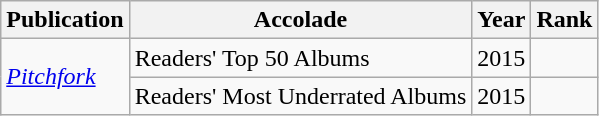<table class="sortable wikitable">
<tr>
<th>Publication</th>
<th>Accolade</th>
<th>Year</th>
<th>Rank</th>
</tr>
<tr>
<td rowspan="2"><em><a href='#'>Pitchfork</a></em></td>
<td>Readers' Top 50 Albums</td>
<td>2015</td>
<td></td>
</tr>
<tr>
<td>Readers' Most Underrated Albums</td>
<td>2015</td>
<td></td>
</tr>
</table>
